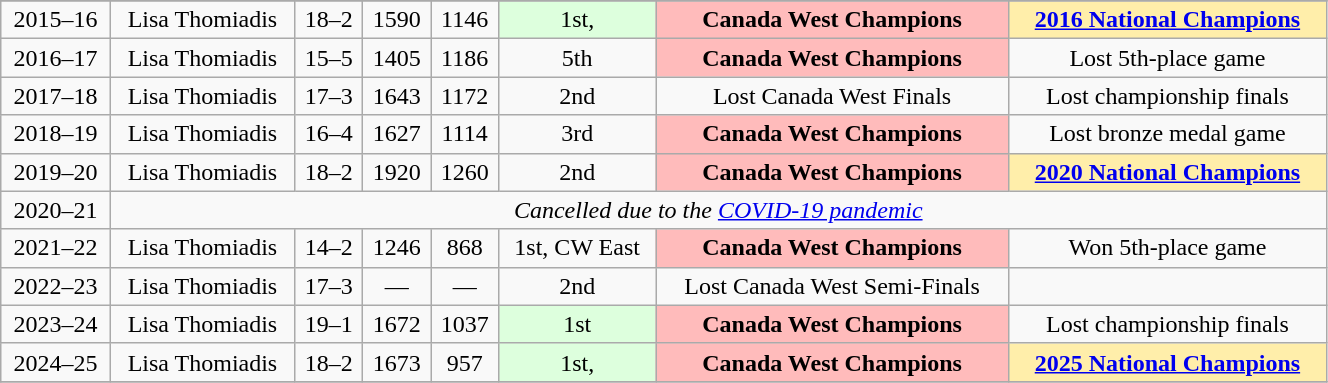<table class="wikitable" width="70%">
<tr align="center">
</tr>
<tr align="center">
<td>2015–16</td>
<td>Lisa Thomiadis</td>
<td>18–2</td>
<td>1590</td>
<td>1146</td>
<td align="center" bgcolor="#dfd">1st, </td>
<td align="center" bgcolor="#fbb"><strong>Canada West Champions</strong></td>
<td align="center" bgcolor="#fea"><strong><a href='#'>2016 National Champions</a></strong></td>
</tr>
<tr align="center">
<td>2016–17</td>
<td>Lisa Thomiadis</td>
<td>15–5</td>
<td>1405</td>
<td>1186</td>
<td>5th</td>
<td align="center" bgcolor="#fbb"><strong>Canada West Champions</strong></td>
<td>Lost 5th-place game</td>
</tr>
<tr align="center">
<td>2017–18</td>
<td>Lisa Thomiadis</td>
<td>17–3</td>
<td>1643</td>
<td>1172</td>
<td>2nd</td>
<td>Lost Canada West Finals</td>
<td>Lost championship finals</td>
</tr>
<tr align="center">
<td>2018–19</td>
<td>Lisa Thomiadis</td>
<td>16–4</td>
<td>1627</td>
<td>1114</td>
<td>3rd</td>
<td align="center" bgcolor="#fbb"><strong>Canada West Champions</strong></td>
<td>Lost bronze medal game</td>
</tr>
<tr align="center">
<td>2019–20</td>
<td>Lisa Thomiadis</td>
<td>18–2</td>
<td>1920</td>
<td>1260</td>
<td>2nd</td>
<td align="center" bgcolor="#fbb"><strong>Canada West Champions</strong></td>
<td align="center" bgcolor="#fea"><strong><a href='#'>2020 National Champions</a></strong></td>
</tr>
<tr align="center" bgcolor="">
<td>2020–21</td>
<td align="center" colspan=8><em>Cancelled due to the <a href='#'>COVID-19 pandemic</a></em></td>
</tr>
<tr align="center">
<td>2021–22</td>
<td>Lisa Thomiadis</td>
<td>14–2</td>
<td>1246</td>
<td>868</td>
<td>1st, CW East</td>
<td align="center" bgcolor="#fbb"><strong>Canada West Champions</strong></td>
<td>Won 5th-place game</td>
</tr>
<tr align="center">
<td>2022–23</td>
<td>Lisa Thomiadis</td>
<td>17–3</td>
<td>—</td>
<td>—</td>
<td>2nd</td>
<td>Lost Canada West Semi-Finals</td>
<td></td>
</tr>
<tr align="center">
<td>2023–24</td>
<td>Lisa Thomiadis</td>
<td>19–1</td>
<td>1672</td>
<td>1037</td>
<td align="center" bgcolor="#dfd">1st</td>
<td align="center" bgcolor="#fbb"><strong>Canada West Champions</strong></td>
<td>Lost championship finals</td>
</tr>
<tr align="center">
<td>2024–25</td>
<td>Lisa Thomiadis</td>
<td>18–2</td>
<td>1673</td>
<td>957</td>
<td align="center" bgcolor="#dfd">1st, </td>
<td align="center" bgcolor="#fbb"><strong>Canada West Champions</strong></td>
<td align="center" bgcolor="#fea"><strong><a href='#'>2025 National Champions</a></strong></td>
</tr>
<tr align="center" bgcolor="">
</tr>
</table>
